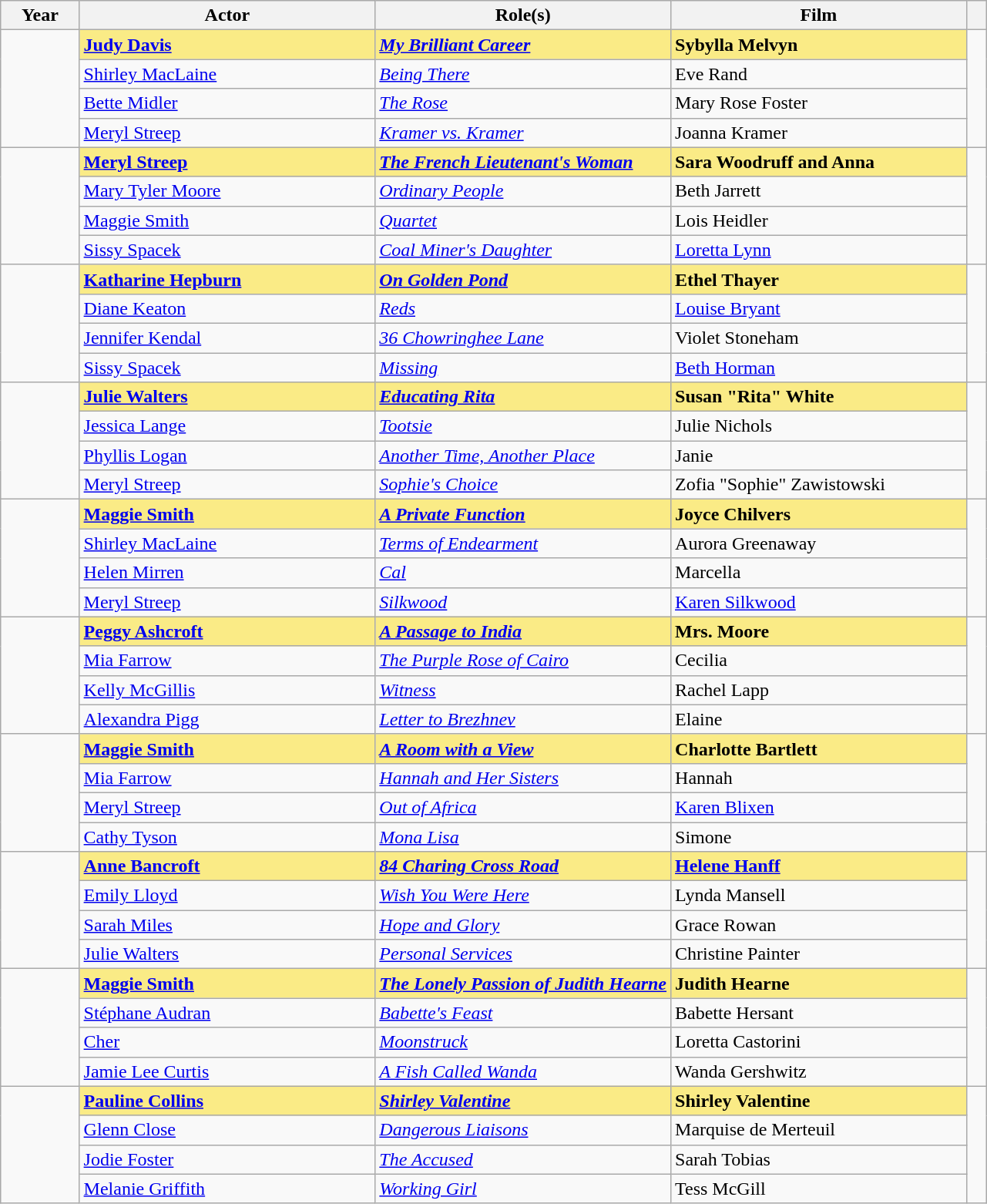<table class="wikitable sortable">
<tr>
<th scope="col" style="width:8%;">Year</th>
<th scope="col" style="width:30%;">Actor</th>
<th scope="col" style="width:30%;">Role(s)</th>
<th scope="col" style="width:30%;">Film</th>
<th scope="col" style="width:2%;" class="unsortable"></th>
</tr>
<tr>
<td rowspan="4"></td>
<td style="background:#FAEB86"><strong><a href='#'>Judy Davis</a></strong></td>
<td style="background:#FAEB86"><strong><em><a href='#'>My Brilliant Career</a></em></strong></td>
<td style="background:#FAEB86"><strong>Sybylla Melvyn</strong></td>
<td rowspan=4></td>
</tr>
<tr>
<td><a href='#'>Shirley MacLaine</a></td>
<td><em><a href='#'>Being There</a></em></td>
<td>Eve Rand</td>
</tr>
<tr>
<td><a href='#'>Bette Midler</a></td>
<td><em><a href='#'>The Rose</a></em></td>
<td>Mary Rose Foster</td>
</tr>
<tr>
<td><a href='#'>Meryl Streep</a></td>
<td><em><a href='#'>Kramer vs. Kramer</a></em></td>
<td>Joanna Kramer</td>
</tr>
<tr>
<td rowspan="4"></td>
<td style="background:#FAEB86"><strong><a href='#'>Meryl Streep</a></strong></td>
<td style="background:#FAEB86"><strong><em><a href='#'>The French Lieutenant's Woman</a></em></strong></td>
<td style="background:#FAEB86"><strong>Sara Woodruff and Anna</strong></td>
<td rowspan=4></td>
</tr>
<tr>
<td><a href='#'>Mary Tyler Moore</a></td>
<td><em><a href='#'>Ordinary People</a></em></td>
<td>Beth Jarrett</td>
</tr>
<tr>
<td><a href='#'>Maggie Smith</a></td>
<td><em><a href='#'>Quartet</a></em></td>
<td>Lois Heidler</td>
</tr>
<tr>
<td><a href='#'>Sissy Spacek</a></td>
<td><em><a href='#'>Coal Miner's Daughter</a></em></td>
<td><a href='#'>Loretta Lynn</a></td>
</tr>
<tr>
<td rowspan="4"></td>
<td style="background:#FAEB86"><strong><a href='#'>Katharine Hepburn</a></strong></td>
<td style="background:#FAEB86"><strong><em><a href='#'>On Golden Pond</a></em></strong></td>
<td style="background:#FAEB86"><strong>Ethel Thayer</strong></td>
<td rowspan=4></td>
</tr>
<tr>
<td><a href='#'>Diane Keaton</a></td>
<td><em><a href='#'>Reds</a></em></td>
<td><a href='#'>Louise Bryant</a></td>
</tr>
<tr>
<td><a href='#'>Jennifer Kendal</a></td>
<td><em><a href='#'>36 Chowringhee Lane</a></em></td>
<td>Violet Stoneham</td>
</tr>
<tr>
<td><a href='#'>Sissy Spacek</a></td>
<td><em><a href='#'>Missing</a></em></td>
<td><a href='#'>Beth Horman</a></td>
</tr>
<tr>
<td rowspan="4"></td>
<td style="background:#FAEB86"><strong><a href='#'>Julie Walters</a></strong></td>
<td style="background:#FAEB86"><strong><em><a href='#'>Educating Rita</a></em></strong></td>
<td style="background:#FAEB86"><strong>Susan "Rita" White</strong></td>
<td rowspan=4></td>
</tr>
<tr>
<td><a href='#'>Jessica Lange</a></td>
<td><em><a href='#'>Tootsie</a></em></td>
<td>Julie Nichols</td>
</tr>
<tr>
<td><a href='#'>Phyllis Logan</a></td>
<td><em><a href='#'>Another Time, Another Place</a></em></td>
<td>Janie</td>
</tr>
<tr>
<td><a href='#'>Meryl Streep</a></td>
<td><em><a href='#'>Sophie's Choice</a></em></td>
<td>Zofia "Sophie" Zawistowski</td>
</tr>
<tr>
<td rowspan="4"></td>
<td style="background:#FAEB86"><strong><a href='#'>Maggie Smith</a></strong></td>
<td style="background:#FAEB86"><strong><em><a href='#'>A Private Function</a></em></strong></td>
<td style="background:#FAEB86"><strong>Joyce Chilvers</strong></td>
<td rowspan=4></td>
</tr>
<tr>
<td><a href='#'>Shirley MacLaine</a></td>
<td><em><a href='#'>Terms of Endearment</a></em></td>
<td>Aurora Greenaway</td>
</tr>
<tr>
<td><a href='#'>Helen Mirren</a></td>
<td><em><a href='#'>Cal</a></em></td>
<td>Marcella</td>
</tr>
<tr>
<td><a href='#'>Meryl Streep</a></td>
<td><em><a href='#'>Silkwood</a></em></td>
<td><a href='#'>Karen Silkwood</a></td>
</tr>
<tr>
<td rowspan="4"></td>
<td style="background:#FAEB86"><strong><a href='#'>Peggy Ashcroft</a></strong></td>
<td style="background:#FAEB86"><strong><em><a href='#'>A Passage to India</a></em></strong></td>
<td style="background:#FAEB86"><strong>Mrs. Moore</strong></td>
<td rowspan=4></td>
</tr>
<tr>
<td><a href='#'>Mia Farrow</a></td>
<td><em><a href='#'>The Purple Rose of Cairo</a></em></td>
<td>Cecilia</td>
</tr>
<tr>
<td><a href='#'>Kelly McGillis</a></td>
<td><em><a href='#'>Witness</a></em></td>
<td>Rachel Lapp</td>
</tr>
<tr>
<td><a href='#'>Alexandra Pigg</a></td>
<td><em><a href='#'>Letter to Brezhnev</a></em></td>
<td>Elaine</td>
</tr>
<tr>
<td rowspan="4"></td>
<td style="background:#FAEB86"><strong><a href='#'>Maggie Smith</a></strong></td>
<td style="background:#FAEB86"><strong><em><a href='#'>A Room with a View</a></em></strong></td>
<td style="background:#FAEB86"><strong>Charlotte Bartlett</strong></td>
<td rowspan=4></td>
</tr>
<tr>
<td><a href='#'>Mia Farrow</a></td>
<td><em><a href='#'>Hannah and Her Sisters</a></em></td>
<td>Hannah</td>
</tr>
<tr>
<td><a href='#'>Meryl Streep</a></td>
<td><em><a href='#'>Out of Africa</a></em></td>
<td><a href='#'>Karen Blixen</a></td>
</tr>
<tr>
<td><a href='#'>Cathy Tyson</a></td>
<td><em><a href='#'>Mona Lisa</a></em></td>
<td>Simone</td>
</tr>
<tr>
<td rowspan="4"></td>
<td style="background:#FAEB86"><strong><a href='#'>Anne Bancroft</a></strong></td>
<td style="background:#FAEB86"><strong><em><a href='#'>84 Charing Cross Road</a></em></strong></td>
<td style="background:#FAEB86"><strong><a href='#'>Helene Hanff</a></strong></td>
<td rowspan=4></td>
</tr>
<tr>
<td><a href='#'>Emily Lloyd</a></td>
<td><em><a href='#'>Wish You Were Here</a></em></td>
<td>Lynda Mansell</td>
</tr>
<tr>
<td><a href='#'>Sarah Miles</a></td>
<td><em><a href='#'>Hope and Glory</a></em></td>
<td>Grace Rowan</td>
</tr>
<tr>
<td><a href='#'>Julie Walters</a></td>
<td><em><a href='#'>Personal Services</a></em></td>
<td>Christine Painter</td>
</tr>
<tr>
<td rowspan="4"></td>
<td style="background:#FAEB86"><strong><a href='#'>Maggie Smith</a></strong></td>
<td style="background:#FAEB86"><strong><em><a href='#'>The Lonely Passion of Judith Hearne</a></em></strong></td>
<td style="background:#FAEB86"><strong>Judith Hearne</strong></td>
<td rowspan=4></td>
</tr>
<tr>
<td><a href='#'>Stéphane Audran</a></td>
<td><em><a href='#'>Babette's Feast</a></em></td>
<td>Babette Hersant</td>
</tr>
<tr>
<td><a href='#'>Cher</a></td>
<td><em><a href='#'>Moonstruck</a></em></td>
<td>Loretta Castorini</td>
</tr>
<tr>
<td><a href='#'>Jamie Lee Curtis</a></td>
<td><em><a href='#'>A Fish Called Wanda</a></em></td>
<td>Wanda Gershwitz</td>
</tr>
<tr>
<td rowspan="4"></td>
<td style="background:#FAEB86"><strong><a href='#'>Pauline Collins</a></strong></td>
<td style="background:#FAEB86"><strong><em><a href='#'>Shirley Valentine</a></em></strong></td>
<td style="background:#FAEB86"><strong>Shirley Valentine</strong></td>
<td rowspan=4></td>
</tr>
<tr>
<td><a href='#'>Glenn Close</a></td>
<td><em><a href='#'>Dangerous Liaisons</a></em></td>
<td>Marquise de Merteuil</td>
</tr>
<tr>
<td><a href='#'>Jodie Foster</a></td>
<td><em><a href='#'>The Accused</a></em></td>
<td>Sarah Tobias</td>
</tr>
<tr>
<td><a href='#'>Melanie Griffith</a></td>
<td><em><a href='#'>Working Girl</a></em></td>
<td>Tess McGill</td>
</tr>
</table>
